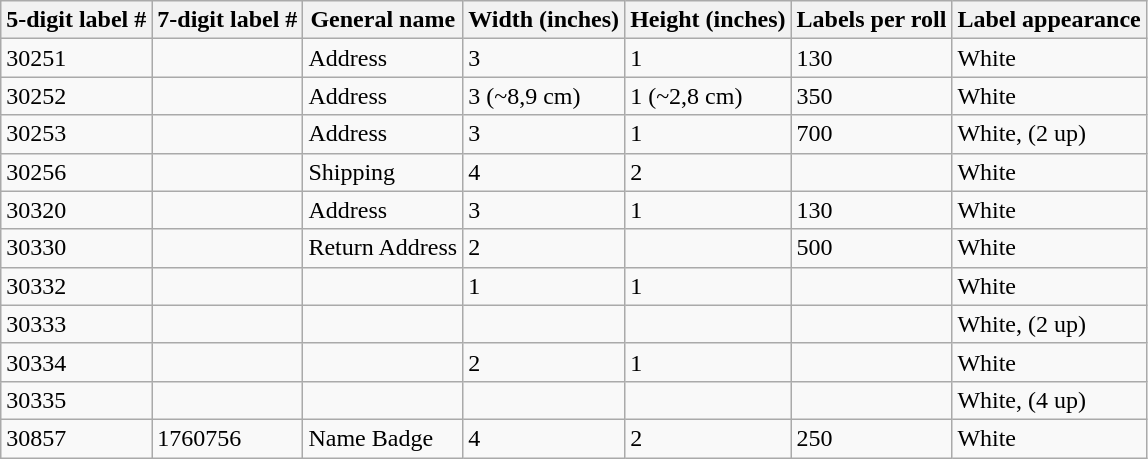<table class="wikitable">
<tr>
<th>5-digit label #</th>
<th>7-digit label #</th>
<th>General name</th>
<th>Width (inches)</th>
<th>Height (inches)</th>
<th>Labels per roll</th>
<th>Label appearance</th>
</tr>
<tr>
<td>30251</td>
<td></td>
<td>Address</td>
<td>3</td>
<td>1</td>
<td>130</td>
<td>White</td>
</tr>
<tr>
<td>30252</td>
<td></td>
<td>Address</td>
<td>3 (~8,9 cm)</td>
<td>1 (~2,8 cm)</td>
<td>350</td>
<td>White</td>
</tr>
<tr>
<td>30253</td>
<td></td>
<td>Address</td>
<td>3</td>
<td>1</td>
<td>700</td>
<td>White, (2 up)</td>
</tr>
<tr>
<td>30256</td>
<td></td>
<td>Shipping</td>
<td>4</td>
<td>2</td>
<td></td>
<td>White</td>
</tr>
<tr>
<td>30320</td>
<td></td>
<td>Address</td>
<td>3</td>
<td>1</td>
<td>130</td>
<td>White</td>
</tr>
<tr>
<td>30330</td>
<td></td>
<td>Return Address</td>
<td>2</td>
<td></td>
<td>500</td>
<td>White</td>
</tr>
<tr>
<td>30332</td>
<td></td>
<td></td>
<td>1</td>
<td>1</td>
<td></td>
<td>White</td>
</tr>
<tr>
<td>30333</td>
<td></td>
<td></td>
<td></td>
<td></td>
<td></td>
<td>White, (2 up)</td>
</tr>
<tr>
<td>30334</td>
<td></td>
<td></td>
<td>2</td>
<td>1</td>
<td></td>
<td>White</td>
</tr>
<tr>
<td>30335</td>
<td></td>
<td></td>
<td></td>
<td></td>
<td></td>
<td>White, (4 up)</td>
</tr>
<tr>
<td>30857</td>
<td>1760756</td>
<td>Name Badge</td>
<td>4</td>
<td>2</td>
<td>250</td>
<td>White </td>
</tr>
</table>
